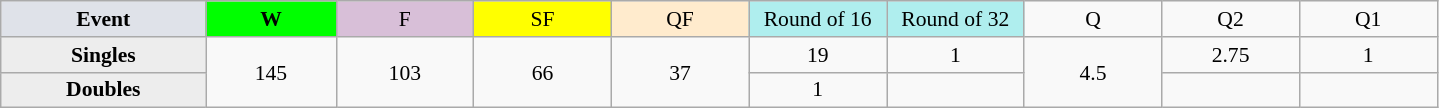<table class=wikitable style=font-size:90%;text-align:center>
<tr>
<td style="width:130px; background:#dfe2e9;"><strong>Event</strong></td>
<td style="width:80px; background:lime;"><strong>W</strong></td>
<td style="width:85px; background:thistle;">F</td>
<td style="width:85px; background:#ff0;">SF</td>
<td style="width:85px; background:#ffebcd;">QF</td>
<td style="width:85px; background:#afeeee;">Round of 16</td>
<td style="width:85px; background:#afeeee;">Round of 32</td>
<td width=85>Q</td>
<td width=85>Q2</td>
<td width=85>Q1</td>
</tr>
<tr>
<th style="background:#ededed;">Singles</th>
<td rowspan=2>145</td>
<td rowspan=2>103</td>
<td rowspan=2>66</td>
<td rowspan=2>37</td>
<td>19</td>
<td>1</td>
<td rowspan=2>4.5</td>
<td>2.75</td>
<td>1</td>
</tr>
<tr>
<th style="background:#ededed;">Doubles</th>
<td>1</td>
<td></td>
<td></td>
<td></td>
</tr>
</table>
